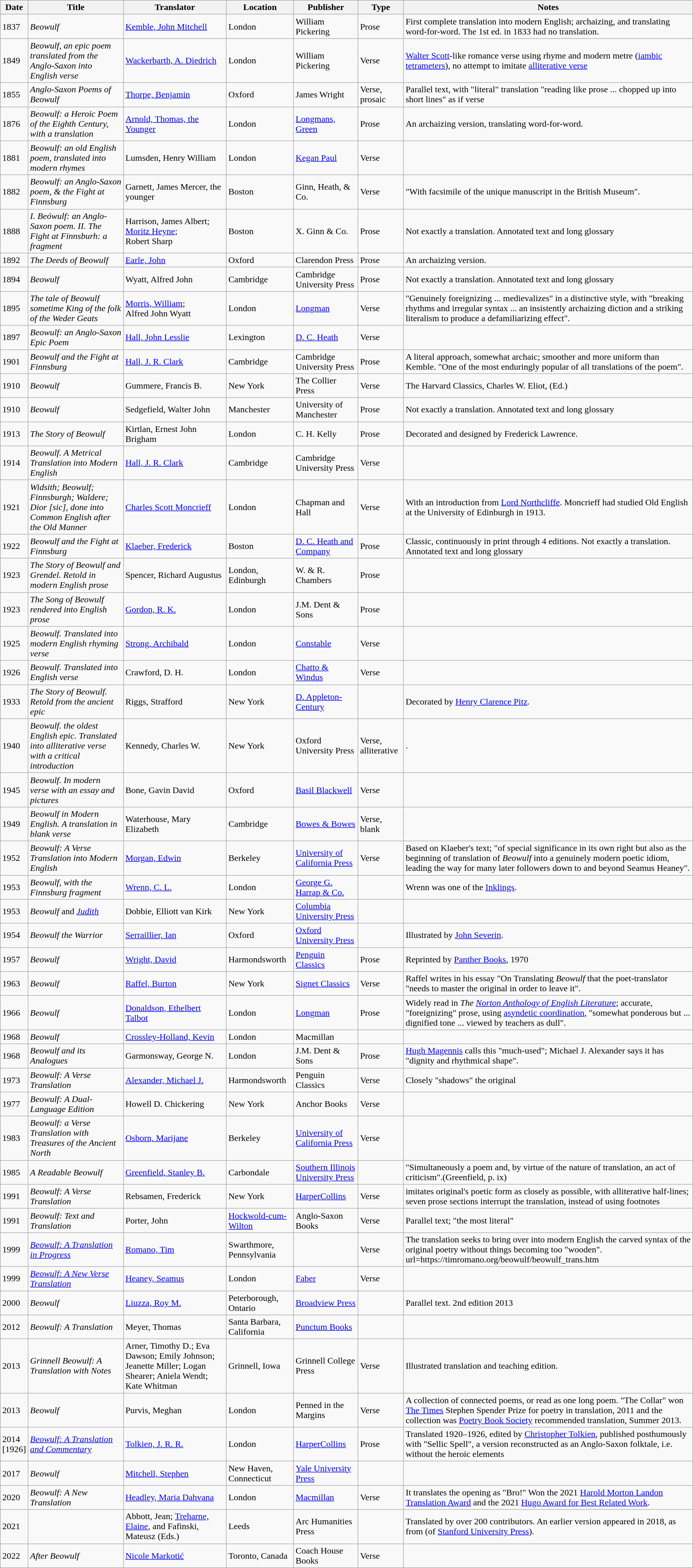<table class="wikitable sortable">
<tr>
<th>Date</th>
<th>Title</th>
<th>Translator</th>
<th>Location</th>
<th>Publisher</th>
<th>Type</th>
<th>Notes</th>
</tr>
<tr>
<td>1837</td>
<td><em>Beowulf</em></td>
<td><a href='#'>Kemble, John Mitchell</a></td>
<td>London</td>
<td>William Pickering</td>
<td>Prose</td>
<td>First complete translation into modern English; archaizing, and translating word-for-word. The 1st ed. in 1833 had no translation.</td>
</tr>
<tr>
<td>1849</td>
<td><em>Beowulf, an epic poem translated from the Anglo-Saxon into English verse</em></td>
<td><a href='#'>Wackerbarth, A. Diedrich</a></td>
<td>London</td>
<td>William Pickering</td>
<td>Verse</td>
<td><a href='#'>Walter Scott</a>-like romance verse using rhyme and modern metre (<a href='#'>iambic tetrameters</a>), no attempt to imitate <a href='#'>alliterative verse</a></td>
</tr>
<tr>
<td>1855</td>
<td><em>Anglo-Saxon Poems of Beowulf</em></td>
<td><a href='#'>Thorpe, Benjamin</a></td>
<td>Oxford</td>
<td>James Wright</td>
<td>Verse, prosaic</td>
<td>Parallel text, with "literal" translation "reading like prose ... chopped up into short lines" as if verse</td>
</tr>
<tr>
<td>1876</td>
<td><em>Beowulf: a Heroic Poem of the Eighth Century, with a translation</em></td>
<td><a href='#'>Arnold, Thomas, the Younger</a></td>
<td>London</td>
<td><a href='#'>Longmans, Green</a></td>
<td>Prose</td>
<td>An archaizing version, translating word-for-word.</td>
</tr>
<tr>
<td>1881</td>
<td><em>Beowulf: an old English poem, translated into modern rhymes</em></td>
<td>Lumsden, Henry William</td>
<td>London</td>
<td><a href='#'>Kegan Paul</a></td>
<td>Verse</td>
<td></td>
</tr>
<tr>
<td>1882</td>
<td><em>Beowulf: an Anglo-Saxon poem, & the Fight at Finnsburg</em></td>
<td>Garnett, James Mercer, the younger</td>
<td>Boston</td>
<td>Ginn, Heath, & Co.</td>
<td>Verse</td>
<td>"With facsimile of the unique manuscript in the British Museum".</td>
</tr>
<tr>
<td>1888</td>
<td><em>I. Beówulf: an Anglo-Saxon poem. II. The Fight at Finnsburh: a fragment</em></td>
<td>Harrison, James Albert;<br><a href='#'>Moritz Heyne</a>;<br>Robert Sharp</td>
<td>Boston</td>
<td>X. Ginn & Co.</td>
<td>Prose</td>
<td>Not exactly a translation. Annotated text and long glossary</td>
</tr>
<tr>
<td>1892</td>
<td><em>The Deeds of Beowulf</em></td>
<td><a href='#'>Earle, John</a></td>
<td>Oxford</td>
<td>Clarendon Press</td>
<td>Prose</td>
<td>An archaizing version.</td>
</tr>
<tr>
<td>1894</td>
<td><em>Beowulf</em></td>
<td>Wyatt, Alfred John</td>
<td>Cambridge</td>
<td>Cambridge University Press</td>
<td>Prose</td>
<td>Not exactly a translation. Annotated text and long glossary</td>
</tr>
<tr>
<td>1895</td>
<td><em>The tale of Beowulf sometime King of the folk of the Weder Geats</em></td>
<td><a href='#'>Morris, William</a>;<br>Alfred John Wyatt</td>
<td>London</td>
<td><a href='#'>Longman</a></td>
<td>Verse</td>
<td>"Genuinely foreignizing ... medievalizes" in a distinctive style, with "breaking rhythms and irregular syntax ... an insistently archaizing diction and a striking literalism to produce a defamiliarizing effect".</td>
</tr>
<tr>
<td>1897</td>
<td><em>Beowulf: an Anglo-Saxon Epic Poem</em></td>
<td><a href='#'>Hall, John Lesslie</a></td>
<td>Lexington</td>
<td><a href='#'>D. C. Heath</a></td>
<td>Verse</td>
<td></td>
</tr>
<tr>
<td>1901</td>
<td><em>Beowulf and the Fight at Finnsburg</em></td>
<td><a href='#'>Hall, J. R. Clark</a></td>
<td>Cambridge</td>
<td>Cambridge University Press</td>
<td>Prose</td>
<td>A literal approach, somewhat archaic; smoother and more uniform than Kemble. "One of the most enduringly popular of all translations of the poem".</td>
</tr>
<tr>
<td>1910</td>
<td><em>Beowulf</em></td>
<td>Gummere, Francis B.</td>
<td>New York</td>
<td>The Collier Press</td>
<td>Verse</td>
<td>The Harvard Classics, Charles W. Eliot, (Ed.)</td>
</tr>
<tr>
<td>1910</td>
<td><em>Beowulf</em></td>
<td>Sedgefield, Walter John</td>
<td>Manchester</td>
<td>University of Manchester</td>
<td>Prose</td>
<td>Not exactly a translation. Annotated text and long glossary</td>
</tr>
<tr>
<td>1913</td>
<td><em>The Story of Beowulf</em></td>
<td>Kirtlan, Ernest John Brigham</td>
<td>London</td>
<td>C. H. Kelly</td>
<td>Prose</td>
<td>Decorated and designed by Frederick Lawrence.</td>
</tr>
<tr>
<td>1914</td>
<td><em>Beowulf. A Metrical Translation into Modern English</em></td>
<td><a href='#'>Hall, J. R. Clark</a></td>
<td>Cambridge</td>
<td>Cambridge University Press</td>
<td>Verse</td>
<td></td>
</tr>
<tr>
<td>1921</td>
<td><em>Widsith; Beowulf; Finnsburgh; Waldere; Dior [sic], done into Common English after the Old Manner</em></td>
<td><a href='#'>Charles Scott Moncrieff</a></td>
<td>London</td>
<td>Chapman and Hall</td>
<td>Verse</td>
<td>With an introduction from <a href='#'>Lord Northcliffe</a>. Moncrieff had studied Old English at the University of Edinburgh in 1913.</td>
</tr>
<tr>
<td>1922</td>
<td><em>Beowulf and the Fight at Finnsburg</em></td>
<td><a href='#'>Klaeber, Frederick</a></td>
<td>Boston</td>
<td><a href='#'>D. C. Heath and Company</a></td>
<td>Prose</td>
<td>Classic, continuously in print through 4 editions. Not exactly a translation. Annotated text and long glossary</td>
</tr>
<tr>
<td>1923</td>
<td><em>The Story of Beowulf and Grendel. Retold in modern English prose</em></td>
<td>Spencer, Richard Augustus</td>
<td>London, Edinburgh</td>
<td>W. & R. Chambers</td>
<td>Prose</td>
<td></td>
</tr>
<tr>
<td>1923</td>
<td><em>The Song of Beowulf rendered into English prose</em></td>
<td><a href='#'>Gordon, R. K.</a></td>
<td>London</td>
<td>J.M. Dent & Sons</td>
<td>Prose</td>
<td></td>
</tr>
<tr>
<td>1925</td>
<td><em>Beowulf. Translated into modern English rhyming verse</em></td>
<td><a href='#'>Strong, Archibald</a></td>
<td>London</td>
<td><a href='#'>Constable</a></td>
<td>Verse</td>
<td></td>
</tr>
<tr>
<td>1926</td>
<td><em>Beowulf. Translated into English verse</em></td>
<td>Crawford, D. H.</td>
<td>London</td>
<td><a href='#'>Chatto & Windus</a></td>
<td>Verse</td>
<td></td>
</tr>
<tr>
<td>1933</td>
<td><em>The Story of Beowulf. Retold from the ancient epic</em></td>
<td>Riggs, Strafford</td>
<td>New York</td>
<td><a href='#'>D. Appleton-Century</a></td>
<td></td>
<td>Decorated by <a href='#'>Henry Clarence Pitz</a>.</td>
</tr>
<tr>
<td>1940</td>
<td><em>Beowulf. the oldest English epic. Translated into alliterative verse with a critical introduction</em></td>
<td>Kennedy, Charles W.</td>
<td>New York</td>
<td>Oxford University Press</td>
<td>Verse, alliterative</td>
<td>.</td>
</tr>
<tr>
<td>1945</td>
<td><em>Beowulf. In modern verse with an essay and pictures</em></td>
<td>Bone, Gavin David</td>
<td>Oxford</td>
<td><a href='#'>Basil Blackwell</a></td>
<td>Verse</td>
<td></td>
</tr>
<tr>
<td>1949</td>
<td><em>Beowulf in Modern English. A translation in blank verse</em></td>
<td>Waterhouse, Mary Elizabeth</td>
<td>Cambridge</td>
<td><a href='#'>Bowes & Bowes</a></td>
<td>Verse, blank</td>
<td></td>
</tr>
<tr>
<td>1952</td>
<td><em>Beowulf: A Verse Translation into Modern English</em></td>
<td><a href='#'>Morgan, Edwin</a></td>
<td>Berkeley</td>
<td><a href='#'>University of California Press</a></td>
<td>Verse</td>
<td>Based on Klaeber's text; "of special significance in its own right but also as the beginning of translation of <em>Beowulf</em> into a genuinely modern poetic idiom, leading the way for many later followers down to and beyond Seamus Heaney".</td>
</tr>
<tr>
<td>1953</td>
<td><em>Beowulf, with the Finnsburg fragment</em></td>
<td><a href='#'>Wrenn, C. L.</a></td>
<td>London</td>
<td><a href='#'>George G. Harrap & Co.</a></td>
<td></td>
<td>Wrenn was one of the <a href='#'>Inklings</a>.</td>
</tr>
<tr>
<td>1953</td>
<td><em>Beowulf</em> and <em><a href='#'>Judith</a></em></td>
<td>Dobbie, Elliott van Kirk</td>
<td>New York</td>
<td><a href='#'>Columbia University Press</a></td>
<td></td>
<td></td>
</tr>
<tr>
<td>1954</td>
<td><em>Beowulf the Warrior</em></td>
<td><a href='#'>Serraillier, Ian</a></td>
<td>Oxford</td>
<td><a href='#'>Oxford University Press</a></td>
<td></td>
<td>Illustrated by <a href='#'>John Severin</a>.</td>
</tr>
<tr>
<td>1957</td>
<td><em>Beowulf</em></td>
<td><a href='#'>Wright, David</a></td>
<td>Harmondsworth</td>
<td><a href='#'>Penguin Classics</a></td>
<td>Prose</td>
<td>Reprinted by <a href='#'>Panther Books</a>, 1970</td>
</tr>
<tr>
<td>1963</td>
<td><em>Beowulf</em></td>
<td><a href='#'>Raffel, Burton</a></td>
<td>New York</td>
<td><a href='#'>Signet Classics</a></td>
<td>Verse</td>
<td>Raffel writes in his essay "On Translating <em>Beowulf</em> that the poet-translator "needs to master the original in order to leave it".</td>
</tr>
<tr>
<td>1966</td>
<td><em>Beowulf</em></td>
<td><a href='#'>Donaldson, Ethelbert Talbot</a></td>
<td>London</td>
<td><a href='#'>Longman</a></td>
<td>Prose</td>
<td>Widely read in <em>The <a href='#'>Norton Anthology of English Literature</a></em>; accurate, "foreignizing" prose, using <a href='#'>asyndetic coordination</a>, "somewhat ponderous but ... dignified tone ... viewed by teachers as dull".</td>
</tr>
<tr>
<td>1968</td>
<td><em>Beowulf</em></td>
<td><a href='#'>Crossley-Holland, Kevin</a></td>
<td>London</td>
<td>Macmillan</td>
<td></td>
<td></td>
</tr>
<tr>
<td>1968</td>
<td><em>Beowulf and its Analogues</em></td>
<td>Garmonsway, George N.</td>
<td>London</td>
<td>J.M. Dent & Sons</td>
<td>Prose</td>
<td><a href='#'>Hugh Magennis</a> calls this "much-used"; Michael J. Alexander says it has "dignity and rhythmical shape".</td>
</tr>
<tr>
<td>1973</td>
<td><em>Beowulf: A Verse Translation </em></td>
<td><a href='#'>Alexander, Michael J.</a></td>
<td>Harmondsworth</td>
<td>Penguin Classics</td>
<td>Verse</td>
<td>Closely "shadows" the original</td>
</tr>
<tr>
<td>1977</td>
<td><em>Beowulf: A Dual-Language Edition</em></td>
<td>Howell D. Chickering</td>
<td>New York</td>
<td>Anchor Books</td>
<td>Verse</td>
<td></td>
</tr>
<tr>
<td>1983</td>
<td><em>Beowulf: a Verse Translation with Treasures of the Ancient North</em></td>
<td><a href='#'>Osborn, Marijane</a></td>
<td>Berkeley</td>
<td><a href='#'>University of California Press</a></td>
<td>Verse</td>
<td></td>
</tr>
<tr>
<td>1985</td>
<td><em>A Readable Beowulf</em></td>
<td><a href='#'>Greenfield, Stanley B.</a></td>
<td>Carbondale</td>
<td><a href='#'>Southern Illinois University Press</a></td>
<td></td>
<td>"Simultaneously a poem and, by virtue of the nature of translation, an act of criticism".(Greenfield, p. ix)</td>
</tr>
<tr>
<td>1991</td>
<td><em>Beowulf: A Verse Translation</em></td>
<td>Rebsamen, Frederick</td>
<td>New York</td>
<td><a href='#'>HarperCollins</a></td>
<td>Verse</td>
<td>imitates original's poetic form as closely as possible, with alliterative half-lines; seven prose sections interrupt the translation, instead of using footnotes</td>
</tr>
<tr>
<td>1991</td>
<td><em>Beowulf: Text and Translation</em></td>
<td>Porter, John</td>
<td><a href='#'>Hockwold-cum-Wilton</a></td>
<td>Anglo-Saxon Books</td>
<td>Verse</td>
<td>Parallel text; "the most literal"</td>
</tr>
<tr>
<td>1999</td>
<td><em><a href='#'>Beowulf: A Translation in Progress</a></em></td>
<td><a href='#'>Romano, Tim</a></td>
<td>Swarthmore, Pennsylvania</td>
<td></td>
<td>Verse</td>
<td>The translation seeks to bring over into modern English the carved syntax of the original poetry without things becoming too "wooden".   url=https://timromano.org/beowulf/beowulf_trans.htm</td>
</tr>
<tr>
<td>1999</td>
<td><em><a href='#'>Beowulf: A New Verse Translation</a></em></td>
<td><a href='#'>Heaney, Seamus</a></td>
<td>London</td>
<td><a href='#'>Faber</a></td>
<td>Verse</td>
<td></td>
</tr>
<tr>
<td>2000</td>
<td><em>Beowulf</em></td>
<td><a href='#'>Liuzza, Roy M.</a></td>
<td>Peterborough, Ontario</td>
<td><a href='#'>Broadview Press</a></td>
<td></td>
<td>Parallel text. 2nd edition 2013</td>
</tr>
<tr>
<td>2012</td>
<td><em>Beowulf: A Translation</em></td>
<td>Meyer, Thomas</td>
<td>Santa Barbara, California</td>
<td><a href='#'>Punctum Books</a></td>
<td></td>
<td></td>
</tr>
<tr>
<td>2013</td>
<td><em>Grinnell Beowulf: A Translation with Notes</em></td>
<td>Arner, Timothy D.; Eva Dawson; Emily Johnson; Jeanette Miller; Logan Shearer; Aniela Wendt; Kate Whitman</td>
<td>Grinnell, Iowa</td>
<td>Grinnell College Press</td>
<td>Verse</td>
<td>Illustrated translation and teaching edition.</td>
</tr>
<tr>
<td>2013</td>
<td><em>Beowulf</em></td>
<td>Purvis, Meghan</td>
<td>London</td>
<td>Penned in the Margins</td>
<td>Verse</td>
<td>A collection of connected poems, or read as one long poem. "The Collar" won <a href='#'>The Times</a> Stephen Spender Prize for poetry in translation, 2011 and the collection was <a href='#'>Poetry Book Society</a> recommended translation, Summer 2013.</td>
</tr>
<tr>
<td>2014<br>[1926]</td>
<td><em><a href='#'>Beowulf: A Translation and Commentary</a></em></td>
<td><a href='#'>Tolkien, J. R. R.</a></td>
<td>London</td>
<td><a href='#'>HarperCollins</a></td>
<td>Prose</td>
<td>Translated 1920–1926, edited by <a href='#'>Christopher Tolkien</a>, published posthumously with "Sellic Spell", a version reconstructed as an Anglo-Saxon folktale, i.e. without the heroic elements</td>
</tr>
<tr>
<td>2017</td>
<td><em>Beowulf</em></td>
<td><a href='#'>Mitchell, Stephen</a></td>
<td>New Haven, Connecticut</td>
<td><a href='#'>Yale University Press</a></td>
<td></td>
<td></td>
</tr>
<tr>
<td>2020</td>
<td><em>Beowulf: A New Translation</em></td>
<td><a href='#'>Headley, Maria Dahvana</a></td>
<td>London</td>
<td><a href='#'>Macmillan</a></td>
<td>Verse</td>
<td>It translates the opening  as "Bro!" Won the 2021 <a href='#'>Harold Morton Landon Translation Award</a> and the 2021 <a href='#'>Hugo Award for Best Related Work</a>.</td>
</tr>
<tr>
<td>2021</td>
<td><em></em></td>
<td>Abbott, Jean; <a href='#'>Treharne, Elaine</a>, and Fafinski, Mateusz (Eds.)</td>
<td>Leeds</td>
<td>Arc Humanities Press</td>
<td></td>
<td>Translated by over 200 contributors. An earlier version appeared in 2018, as <em></em> from  (of <a href='#'>Stanford University Press</a>).</td>
</tr>
<tr>
<td>2022</td>
<td><em>After Beowulf</em></td>
<td><a href='#'>Nicole Markotić</a></td>
<td>Toronto, Canada</td>
<td>Coach House Books</td>
<td>Verse</td>
<td></td>
</tr>
</table>
